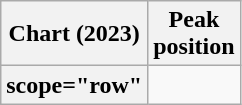<table class="wikitable plainrowheaders" style="text-align:center">
<tr>
<th scope="col">Chart (2023)</th>
<th scope="col">Peak<br>position</th>
</tr>
<tr>
<th>scope="row" </th>
</tr>
</table>
